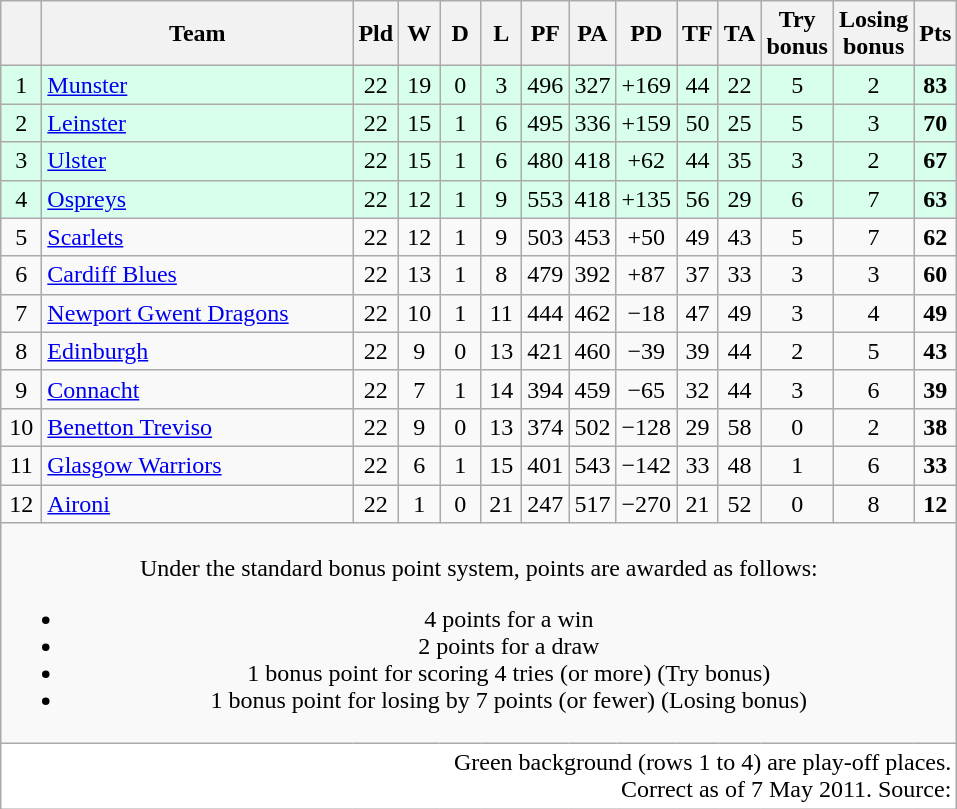<table class="wikitable" style="float:left; margin-right:15px; text-align: center;">
<tr>
<th width="20"></th>
<th style="width:200px;">Team</th>
<th width="20">Pld</th>
<th width="20">W</th>
<th width="20">D</th>
<th width="20">L</th>
<th width="20">PF</th>
<th width="20">PA</th>
<th width="20">PD</th>
<th width="20">TF</th>
<th width="20">TA</th>
<th width="20">Try bonus</th>
<th width="20">Losing bonus</th>
<th width="20">Pts</th>
</tr>
<tr bgcolor=#d8ffeb>
<td>1</td>
<td align=left> <a href='#'>Munster</a></td>
<td>22</td>
<td>19</td>
<td>0</td>
<td>3</td>
<td>496</td>
<td>327</td>
<td>+169</td>
<td>44</td>
<td>22</td>
<td>5</td>
<td>2</td>
<td><strong>83</strong></td>
</tr>
<tr bgcolor=#d8ffeb>
<td>2</td>
<td align=left> <a href='#'>Leinster</a></td>
<td>22</td>
<td>15</td>
<td>1</td>
<td>6</td>
<td>495</td>
<td>336</td>
<td>+159</td>
<td>50</td>
<td>25</td>
<td>5</td>
<td>3</td>
<td><strong>70</strong></td>
</tr>
<tr bgcolor=#d8ffeb>
<td>3</td>
<td align=left> <a href='#'>Ulster</a></td>
<td>22</td>
<td>15</td>
<td>1</td>
<td>6</td>
<td>480</td>
<td>418</td>
<td>+62</td>
<td>44</td>
<td>35</td>
<td>3</td>
<td>2</td>
<td><strong>67</strong></td>
</tr>
<tr bgcolor=#d8ffeb>
<td>4</td>
<td align=left> <a href='#'>Ospreys</a></td>
<td>22</td>
<td>12</td>
<td>1</td>
<td>9</td>
<td>553</td>
<td>418</td>
<td>+135</td>
<td>56</td>
<td>29</td>
<td>6</td>
<td>7</td>
<td><strong>63</strong></td>
</tr>
<tr>
<td>5</td>
<td align=left> <a href='#'>Scarlets</a></td>
<td>22</td>
<td>12</td>
<td>1</td>
<td>9</td>
<td>503</td>
<td>453</td>
<td>+50</td>
<td>49</td>
<td>43</td>
<td>5</td>
<td>7</td>
<td><strong>62</strong></td>
</tr>
<tr>
<td>6</td>
<td align=left> <a href='#'>Cardiff Blues</a></td>
<td>22</td>
<td>13</td>
<td>1</td>
<td>8</td>
<td>479</td>
<td>392</td>
<td>+87</td>
<td>37</td>
<td>33</td>
<td>3</td>
<td>3</td>
<td><strong>60</strong></td>
</tr>
<tr>
<td>7</td>
<td align=left> <a href='#'>Newport Gwent Dragons</a></td>
<td>22</td>
<td>10</td>
<td>1</td>
<td>11</td>
<td>444</td>
<td>462</td>
<td>−18</td>
<td>47</td>
<td>49</td>
<td>3</td>
<td>4</td>
<td><strong>49</strong></td>
</tr>
<tr>
<td>8</td>
<td align=left> <a href='#'>Edinburgh</a></td>
<td>22</td>
<td>9</td>
<td>0</td>
<td>13</td>
<td>421</td>
<td>460</td>
<td>−39</td>
<td>39</td>
<td>44</td>
<td>2</td>
<td>5</td>
<td><strong>43</strong></td>
</tr>
<tr>
<td>9</td>
<td align=left> <a href='#'>Connacht</a></td>
<td>22</td>
<td>7</td>
<td>1</td>
<td>14</td>
<td>394</td>
<td>459</td>
<td>−65</td>
<td>32</td>
<td>44</td>
<td>3</td>
<td>6</td>
<td><strong>39</strong></td>
</tr>
<tr>
<td>10</td>
<td align=left> <a href='#'>Benetton Treviso</a></td>
<td>22</td>
<td>9</td>
<td>0</td>
<td>13</td>
<td>374</td>
<td>502</td>
<td>−128</td>
<td>29</td>
<td>58</td>
<td>0</td>
<td>2</td>
<td><strong>38</strong></td>
</tr>
<tr>
<td>11</td>
<td align=left> <a href='#'>Glasgow Warriors</a></td>
<td>22</td>
<td>6</td>
<td>1</td>
<td>15</td>
<td>401</td>
<td>543</td>
<td>−142</td>
<td>33</td>
<td>48</td>
<td>1</td>
<td>6</td>
<td><strong>33</strong></td>
</tr>
<tr>
<td>12</td>
<td align=left> <a href='#'>Aironi</a></td>
<td>22</td>
<td>1</td>
<td>0</td>
<td>21</td>
<td>247</td>
<td>517</td>
<td>−270</td>
<td>21</td>
<td>52</td>
<td>0</td>
<td>8</td>
<td><strong>12</strong></td>
</tr>
<tr>
<td colspan="14"><br>Under the standard bonus point system, points are awarded as follows:<ul><li>4 points for a win</li><li>2 points for a draw</li><li>1 bonus point for scoring 4 tries (or more) (Try bonus)</li><li>1 bonus point for losing by 7 points (or fewer) (Losing bonus)</li></ul></td>
</tr>
<tr>
<td colspan="14" style="text-align:right; background:#fff;" cellpadding="0" cellspacing="0">Green background (rows 1 to 4) are play-off places.<br>Correct as of 7 May 2011.  Source:  </td>
</tr>
</table>
